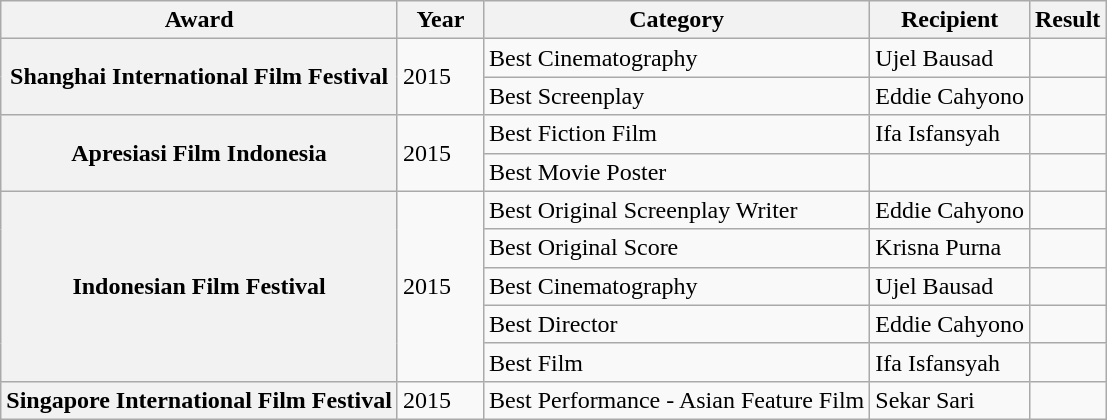<table class="wikitable">
<tr>
<th scope="col">Award</th>
<th scope="col" width="50">Year</th>
<th scope="col">Category</th>
<th scope="col">Recipient</th>
<th scope="col">Result</th>
</tr>
<tr>
<th rowspan="2" scope="row">Shanghai International Film Festival</th>
<td rowspan="2">2015</td>
<td>Best Cinematography</td>
<td>Ujel Bausad</td>
<td></td>
</tr>
<tr>
<td>Best Screenplay</td>
<td>Eddie Cahyono</td>
<td></td>
</tr>
<tr>
<th rowspan="2" scope="row">Apresiasi Film Indonesia</th>
<td rowspan="2">2015</td>
<td>Best Fiction Film</td>
<td>Ifa Isfansyah</td>
<td></td>
</tr>
<tr>
<td>Best Movie Poster</td>
<td></td>
<td></td>
</tr>
<tr>
<th rowspan="5" scope="row">Indonesian Film Festival</th>
<td rowspan="5">2015</td>
<td>Best Original Screenplay Writer</td>
<td>Eddie Cahyono</td>
<td></td>
</tr>
<tr>
<td>Best Original Score</td>
<td>Krisna Purna</td>
<td></td>
</tr>
<tr>
<td>Best Cinematography</td>
<td>Ujel Bausad</td>
<td></td>
</tr>
<tr>
<td>Best Director</td>
<td>Eddie Cahyono</td>
<td></td>
</tr>
<tr>
<td>Best Film</td>
<td>Ifa Isfansyah</td>
<td></td>
</tr>
<tr>
<th rowspan="1" scope="row">Singapore International Film Festival</th>
<td rowspan="1">2015</td>
<td>Best Performance - Asian Feature Film</td>
<td>Sekar Sari</td>
<td></td>
</tr>
</table>
